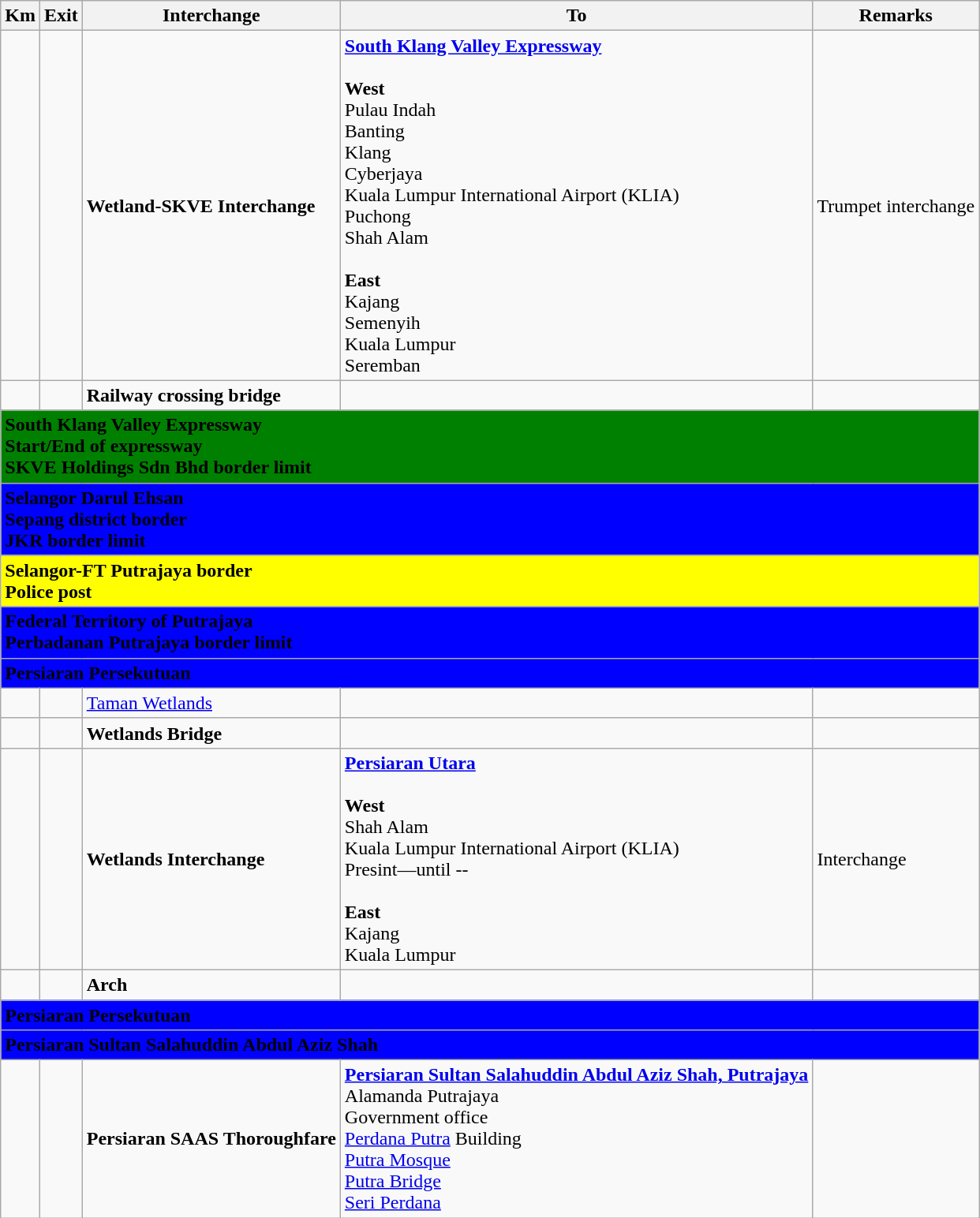<table class="wikitable">
<tr>
<th>Km</th>
<th>Exit</th>
<th>Interchange</th>
<th>To</th>
<th>Remarks</th>
</tr>
<tr>
<td></td>
<td></td>
<td><strong>Wetland-SKVE Interchange</strong></td>
<td> <strong><a href='#'>South Klang Valley Expressway</a></strong><br><br><strong>West</strong><br>Pulau Indah <br>Banting<br>Klang<br>Cyberjaya<br>Kuala Lumpur International Airport (KLIA) <br>Puchong<br>Shah Alam<br><br><strong>East</strong><br>Kajang<br>Semenyih<br>Kuala Lumpur<br>Seremban</td>
<td>Trumpet interchange</td>
</tr>
<tr>
<td></td>
<td></td>
<td><strong>Railway crossing bridge</strong></td>
<td></td>
<td></td>
</tr>
<tr>
<td style="width:600px" colspan="6" style="text-align:center" bgcolor="green"><strong><span> South Klang Valley Expressway<br>Start/End of expressway<br>SKVE Holdings Sdn Bhd border limit</span></strong></td>
</tr>
<tr>
<td style="width:600px" colspan="6" style="text-align:center" bgcolor="blue"><strong><span>Selangor Darul Ehsan<br>Sepang district border<br>JKR border limit</span></strong></td>
</tr>
<tr>
<td style="width:600px" colspan="6" style="text-align:center" bgcolor="yellow"><strong><span>Selangor-FT Putrajaya border<br>Police post</span></strong></td>
</tr>
<tr>
<td style="width:600px" colspan="6" style="text-align:center" bgcolor="blue"><strong><span>Federal Territory of Putrajaya<br>Perbadanan Putrajaya border limit</span></strong></td>
</tr>
<tr>
<td style="width:600px" colspan="6" style="text-align:center" bgcolor="blue"><strong><span>Persiaran Persekutuan</span></strong></td>
</tr>
<tr>
<td></td>
<td></td>
<td><a href='#'>Taman Wetlands</a></td>
<td></td>
<td></td>
</tr>
<tr>
<td></td>
<td></td>
<td><strong>Wetlands Bridge</strong></td>
<td></td>
<td></td>
</tr>
<tr>
<td></td>
<td></td>
<td><strong>Wetlands Interchange</strong></td>
<td><strong><a href='#'>Persiaran Utara</a></strong><br><br><strong>West</strong><br>Shah Alam<br>Kuala Lumpur International Airport (KLIA) <br>Presint—until --<br><br><strong>East</strong><br>Kajang<br>Kuala Lumpur</td>
<td>Interchange</td>
</tr>
<tr>
<td></td>
<td></td>
<td><strong>Arch</strong></td>
<td></td>
<td></td>
</tr>
<tr>
<td style="width:600px" colspan="6" style="text-align:center" bgcolor="blue"><strong><span>Persiaran Persekutuan</span></strong></td>
</tr>
<tr>
<td style="width:600px" colspan="6" style="text-align:center" bgcolor="blue"><strong><span>Persiaran Sultan Salahuddin Abdul Aziz Shah</span></strong></td>
</tr>
<tr>
<td></td>
<td></td>
<td><strong>Persiaran SAAS Thoroughfare</strong></td>
<td><strong><a href='#'>Persiaran Sultan Salahuddin Abdul Aziz Shah, Putrajaya</a></strong><br>Alamanda Putrajaya<br>Government office<br><a href='#'>Perdana Putra</a> Building<br><a href='#'>Putra Mosque</a><br><a href='#'>Putra Bridge</a><br><a href='#'>Seri Perdana</a></td>
<td></td>
</tr>
</table>
